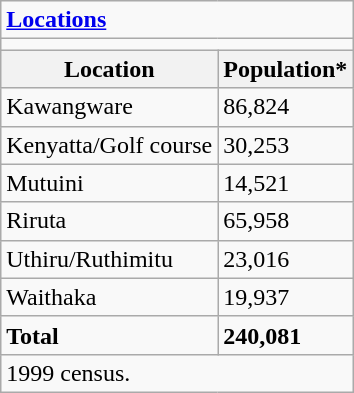<table class="wikitable">
<tr>
<td colspan="2"><strong><a href='#'>Locations</a></strong></td>
</tr>
<tr>
<td colspan="2"></td>
</tr>
<tr>
<th>Location</th>
<th>Population*</th>
</tr>
<tr>
<td>Kawangware</td>
<td>86,824</td>
</tr>
<tr>
<td>Kenyatta/Golf course</td>
<td>30,253</td>
</tr>
<tr>
<td>Mutuini</td>
<td>14,521</td>
</tr>
<tr>
<td>Riruta</td>
<td>65,958</td>
</tr>
<tr>
<td>Uthiru/Ruthimitu</td>
<td>23,016</td>
</tr>
<tr>
<td>Waithaka</td>
<td>19,937</td>
</tr>
<tr>
<td><strong>Total</strong></td>
<td><strong>240,081</strong></td>
</tr>
<tr>
<td colspan="2">1999 census.</td>
</tr>
</table>
